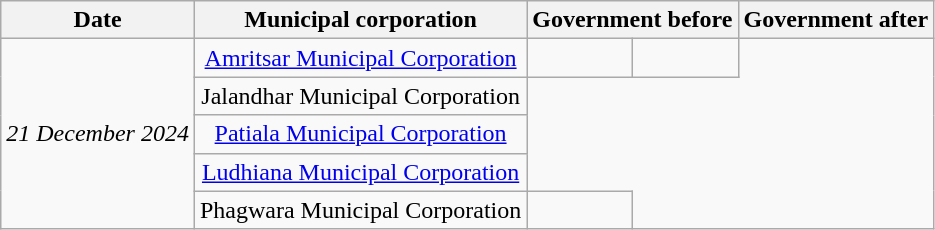<table class="wikitable sortable"style="text-align:center;">
<tr>
<th>Date</th>
<th>Municipal corporation</th>
<th colspan="2">Government before</th>
<th colspan="2">Government after</th>
</tr>
<tr>
<td rowspan="5"><em>21 December 2024</em></td>
<td><a href='#'>Amritsar Municipal Corporation</a></td>
<td></td>
<td></td>
</tr>
<tr>
<td>Jalandhar Municipal Corporation</td>
</tr>
<tr>
<td><a href='#'>Patiala Municipal Corporation</a></td>
</tr>
<tr>
<td><a href='#'>Ludhiana Municipal Corporation</a></td>
</tr>
<tr>
<td>Phagwara Municipal Corporation</td>
<td></td>
</tr>
</table>
